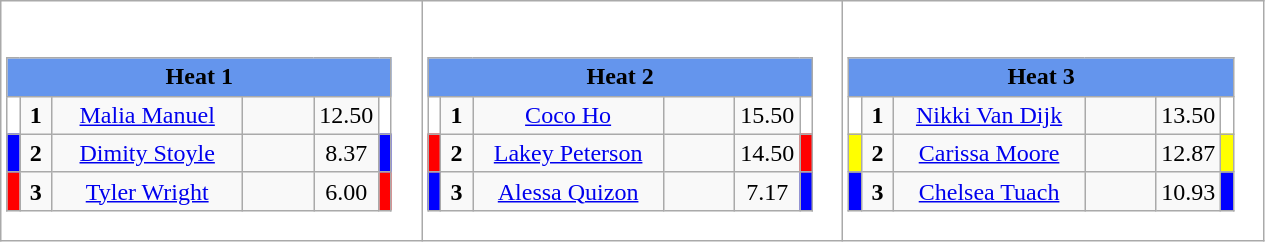<table class="wikitable" style="background:#fff;">
<tr>
<td><div><br><table class="wikitable">
<tr>
<td colspan="6"  style="text-align:center; background:#6495ed;"><strong>Heat 1</strong></td>
</tr>
<tr>
<td style="width:01px; background: #fff;"></td>
<td style="width:14px; text-align:center;"><strong>1</strong></td>
<td style="width:120px; text-align:center;"><a href='#'>Malia Manuel</a></td>
<td style="width:40px; text-align:center;"></td>
<td style="width:20px; text-align:center;">12.50</td>
<td style="width:01px; background: #fff;"></td>
</tr>
<tr>
<td style="width:01px; background: #00f;"></td>
<td style="width:14px; text-align:center;"><strong>2</strong></td>
<td style="width:120px; text-align:center;"><a href='#'>Dimity Stoyle</a></td>
<td style="width:40px; text-align:center;"></td>
<td style="width:20px; text-align:center;">8.37</td>
<td style="width:01px; background: #00f;"></td>
</tr>
<tr>
<td style="width:01px; background: #f00;"></td>
<td style="width:14px; text-align:center;"><strong>3</strong></td>
<td style="width:120px; text-align:center;"><a href='#'>Tyler Wright</a></td>
<td style="width:40px; text-align:center;"></td>
<td style="width:20px; text-align:center;">6.00</td>
<td style="width:01px; background: #f00;"></td>
</tr>
</table>
</div></td>
<td><div><br><table class="wikitable">
<tr>
<td colspan="6"  style="text-align:center; background:#6495ed;"><strong>Heat 2</strong></td>
</tr>
<tr>
<td style="width:01px; background: #fff;"></td>
<td style="width:14px; text-align:center;"><strong>1</strong></td>
<td style="width:120px; text-align:center;"><a href='#'>Coco Ho</a></td>
<td style="width:40px; text-align:center;"></td>
<td style="width:20px; text-align:center;">15.50</td>
<td style="width:01px; background: #fff;"></td>
</tr>
<tr>
<td style="width:01px; background: #f00;"></td>
<td style="width:14px; text-align:center;"><strong>2</strong></td>
<td style="width:120px; text-align:center;"><a href='#'>Lakey Peterson</a></td>
<td style="width:40px; text-align:center;"></td>
<td style="width:20px; text-align:center;">14.50</td>
<td style="width:01px; background: #f00;"></td>
</tr>
<tr>
<td style="width:01px; background: #00f;"></td>
<td style="width:14px; text-align:center;"><strong>3</strong></td>
<td style="width:120px; text-align:center;"><a href='#'>Alessa Quizon</a></td>
<td style="width:40px; text-align:center;"></td>
<td style="width:20px; text-align:center;">7.17</td>
<td style="width:01px; background: #00f;"></td>
</tr>
</table>
</div></td>
<td><div><br><table class="wikitable">
<tr>
<td colspan="6"  style="text-align:center; background:#6495ed;"><strong>Heat 3</strong></td>
</tr>
<tr>
<td style="width:01px; background: #fff;"></td>
<td style="width:14px; text-align:center;"><strong>1</strong></td>
<td style="width:120px; text-align:center;"><a href='#'>Nikki Van Dijk</a></td>
<td style="width:40px; text-align:center;"></td>
<td style="width:20px; text-align:center;">13.50</td>
<td style="width:01px; background: #fff;"></td>
</tr>
<tr>
<td style="width:01px; background: #ff0;"></td>
<td style="width:14px; text-align:center;"><strong>2</strong></td>
<td style="width:120px; text-align:center;"><a href='#'>Carissa Moore</a></td>
<td style="width:40px; text-align:center;"></td>
<td style="width:20px; text-align:center;">12.87</td>
<td style="width:01px; background: #ff0;"></td>
</tr>
<tr>
<td style="width:01px; background: #00f;"></td>
<td style="width:14px; text-align:center;"><strong>3</strong></td>
<td style="width:120px; text-align:center;"><a href='#'>Chelsea Tuach</a></td>
<td style="width:40px; text-align:center;"></td>
<td style="width:20px; text-align:center;">10.93</td>
<td style="width:01px; background: #00f;"></td>
</tr>
</table>
</div></td>
</tr>
</table>
